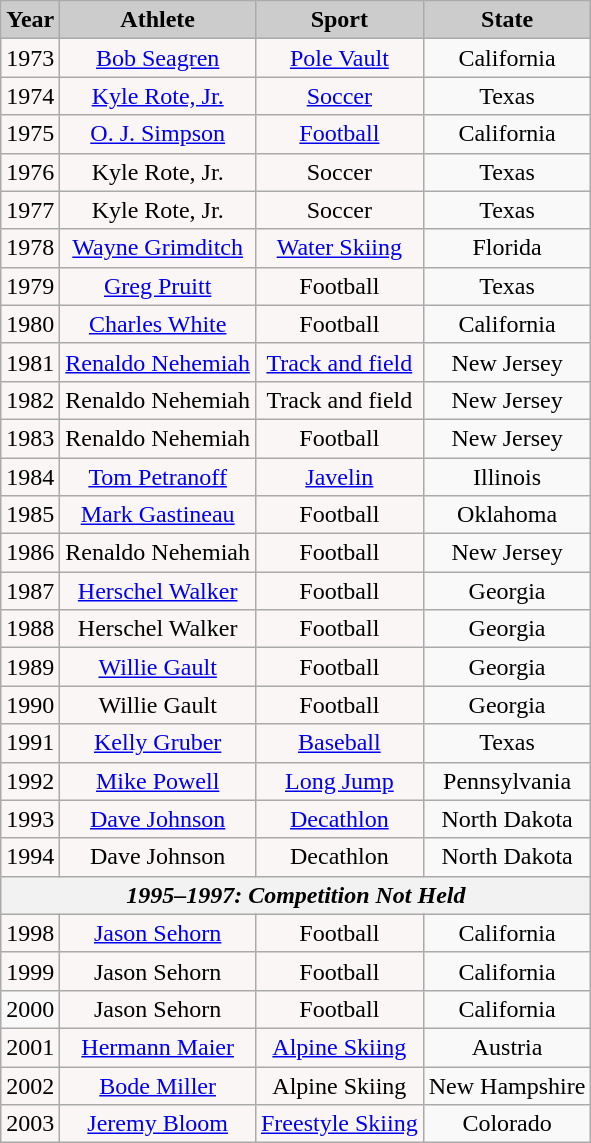<table class="wikitable">
<tr>
<th style="background:#ccc; text-align:Center;">Year</th>
<th style="background:#ccc; text-align:Center;">Athlete</th>
<th style="background:#ccc; text-align:Center;">Sport</th>
<th style="background:#ccc; text-align:Center;">State</th>
</tr>
<tr>
<td style="text-align:center; background:#faf6f6;">1973</td>
<td style="text-align:center; background:#faf6f6;"><a href='#'>Bob Seagren</a></td>
<td style="text-align:center; background:#faf6f6;"><a href='#'>Pole Vault</a></td>
<td style="text-align:center;">California</td>
</tr>
<tr>
<td style="text-align:center; background:#faf6f6;">1974</td>
<td style="text-align:center; background:#faf6f6;"><a href='#'>Kyle Rote, Jr.</a></td>
<td style="text-align:center; background:#faf6f6;"><a href='#'>Soccer</a></td>
<td style="text-align:center;">Texas</td>
</tr>
<tr>
<td style="text-align:center; background:#faf6f6;">1975</td>
<td style="text-align:center; background:#faf6f6;"><a href='#'>O. J. Simpson</a></td>
<td style="text-align:center; background:#faf6f6;"><a href='#'>Football</a></td>
<td style="text-align:center;">California</td>
</tr>
<tr>
<td style="text-align:center; background:#faf6f6;">1976</td>
<td style="text-align:center; background:#faf6f6;">Kyle Rote, Jr.</td>
<td style="text-align:center; background:#faf6f6;">Soccer</td>
<td style="text-align:center;">Texas</td>
</tr>
<tr>
<td style="text-align:center; background:#faf6f6;">1977</td>
<td style="text-align:center; background:#faf6f6;">Kyle Rote, Jr.</td>
<td style="text-align:center; background:#faf6f6;">Soccer</td>
<td style="text-align:center;">Texas</td>
</tr>
<tr>
<td style="text-align:center; background:#faf6f6;">1978</td>
<td style="text-align:center; background:#faf6f6;"><a href='#'>Wayne Grimditch</a></td>
<td style="text-align:center; background:#faf6f6;"><a href='#'>Water Skiing</a></td>
<td style="text-align:center;">Florida</td>
</tr>
<tr>
<td style="text-align:center; background:#faf6f6;">1979</td>
<td style="text-align:center; background:#faf6f6;"><a href='#'>Greg Pruitt</a></td>
<td style="text-align:center; background:#faf6f6;">Football</td>
<td style="text-align:center;">Texas</td>
</tr>
<tr>
<td style="text-align:center; background:#faf6f6;">1980</td>
<td style="text-align:center; background:#faf6f6;"><a href='#'>Charles White</a></td>
<td style="text-align:center; background:#faf6f6;">Football</td>
<td style="text-align:center;">California</td>
</tr>
<tr>
<td style="text-align:center; background:#faf6f6;">1981</td>
<td style="text-align:center; background:#faf6f6;"><a href='#'>Renaldo Nehemiah</a></td>
<td style="text-align:center; background:#faf6f6;"><a href='#'>Track and field</a></td>
<td style="text-align:center;">New Jersey</td>
</tr>
<tr>
<td style="text-align:center; background:#faf6f6;">1982</td>
<td style="text-align:center; background:#faf6f6;">Renaldo Nehemiah</td>
<td style="text-align:center; background:#faf6f6;">Track and field</td>
<td style="text-align:center;">New Jersey</td>
</tr>
<tr>
<td style="text-align:center; background:#faf6f6;">1983</td>
<td style="text-align:center; background:#faf6f6;">Renaldo Nehemiah</td>
<td style="text-align:center; background:#faf6f6;">Football</td>
<td style="text-align:center;">New Jersey</td>
</tr>
<tr>
<td style="text-align:center; background:#faf6f6;">1984</td>
<td style="text-align:center; background:#faf6f6;"><a href='#'>Tom Petranoff</a></td>
<td style="text-align:center; background:#faf6f6;"><a href='#'>Javelin</a></td>
<td style="text-align:center;">Illinois</td>
</tr>
<tr>
<td style="text-align:center; background:#faf6f6;">1985</td>
<td style="text-align:center; background:#faf6f6;"><a href='#'>Mark Gastineau</a></td>
<td style="text-align:center; background:#faf6f6;">Football</td>
<td style="text-align:center;">Oklahoma</td>
</tr>
<tr>
<td style="text-align:center; background:#faf6f6;">1986</td>
<td style="text-align:center; background:#faf6f6;">Renaldo Nehemiah</td>
<td style="text-align:center; background:#faf6f6;">Football</td>
<td style="text-align:center;">New Jersey</td>
</tr>
<tr>
<td style="text-align:center; background:#faf6f6;">1987</td>
<td style="text-align:center; background:#faf6f6;"><a href='#'>Herschel Walker</a></td>
<td style="text-align:center; background:#faf6f6;">Football</td>
<td style="text-align:center;">Georgia</td>
</tr>
<tr>
<td style="text-align:center; background:#faf6f6;">1988</td>
<td style="text-align:center; background:#faf6f6;">Herschel Walker</td>
<td style="text-align:center; background:#faf6f6;">Football</td>
<td style="text-align:center;">Georgia</td>
</tr>
<tr>
<td style="text-align:center; background:#faf6f6;">1989</td>
<td style="text-align:center; background:#faf6f6;"><a href='#'>Willie Gault</a></td>
<td style="text-align:center; background:#faf6f6;">Football</td>
<td style="text-align:center;">Georgia</td>
</tr>
<tr>
<td style="text-align:center; background:#faf6f6;">1990</td>
<td style="text-align:center; background:#faf6f6;">Willie Gault</td>
<td style="text-align:center; background:#faf6f6;">Football</td>
<td style="text-align:center;">Georgia</td>
</tr>
<tr>
<td style="text-align:center; background:#faf6f6;">1991</td>
<td style="text-align:center; background:#faf6f6;"><a href='#'>Kelly Gruber</a></td>
<td style="text-align:center; background:#faf6f6;"><a href='#'>Baseball</a></td>
<td style="text-align:center;">Texas</td>
</tr>
<tr>
<td style="text-align:center; background:#faf6f6;">1992</td>
<td style="text-align:center; background:#faf6f6;"><a href='#'>Mike Powell</a></td>
<td style="text-align:center; background:#faf6f6;"><a href='#'>Long Jump</a></td>
<td style="text-align:center;">Pennsylvania</td>
</tr>
<tr>
<td style="text-align:center; background:#faf6f6;">1993</td>
<td style="text-align:center; background:#faf6f6;"><a href='#'>Dave Johnson</a></td>
<td style="text-align:center; background:#faf6f6;"><a href='#'>Decathlon</a></td>
<td style="text-align:center;">North Dakota</td>
</tr>
<tr>
<td style="text-align:center; background:#faf6f6;">1994</td>
<td style="text-align:center; background:#faf6f6;">Dave Johnson</td>
<td style="text-align:center; background:#faf6f6;">Decathlon</td>
<td style="text-align:center;">North Dakota</td>
</tr>
<tr>
<th colspan="5"><em>1995–1997: Competition Not Held</em></th>
</tr>
<tr>
<td style="text-align:center; background:#faf6f6;">1998</td>
<td style="text-align:center; background:#faf6f6;"><a href='#'>Jason Sehorn</a></td>
<td style="text-align:center; background:#faf6f6;">Football</td>
<td style="text-align:center;">California</td>
</tr>
<tr>
<td style="text-align:center; background:#faf6f6;">1999</td>
<td style="text-align:center; background:#faf6f6;">Jason Sehorn</td>
<td style="text-align:center; background:#faf6f6;">Football</td>
<td style="text-align:center;">California</td>
</tr>
<tr>
<td sstyle="text-align:center; background:#faf6f6;">2000</td>
<td style="text-align:center; background:#faf6f6;">Jason Sehorn</td>
<td style="text-align:center; background:#faf6f6;">Football</td>
<td style="text-align:center;">California</td>
</tr>
<tr>
<td style="text-align:center; background:#faf6f6;">2001</td>
<td style="text-align:center; background:#faf6f6;"><a href='#'>Hermann Maier</a></td>
<td style="text-align:center; background:#faf6f6;"><a href='#'>Alpine Skiing</a></td>
<td style="text-align:center;">Austria</td>
</tr>
<tr>
<td style="text-align:center; background:#faf6f6;">2002</td>
<td style="text-align:center; background:#faf6f6;"><a href='#'>Bode Miller</a></td>
<td style="text-align:center; background:#faf6f6;">Alpine Skiing</td>
<td style="text-align:center;">New Hampshire</td>
</tr>
<tr>
<td style="text-align:center; background:#faf6f6;">2003</td>
<td style="text-align:center; background:#faf6f6;"><a href='#'>Jeremy Bloom</a></td>
<td style="text-align:center; background:#faf6f6;"><a href='#'>Freestyle Skiing</a></td>
<td style="text-align:center;">Colorado</td>
</tr>
</table>
